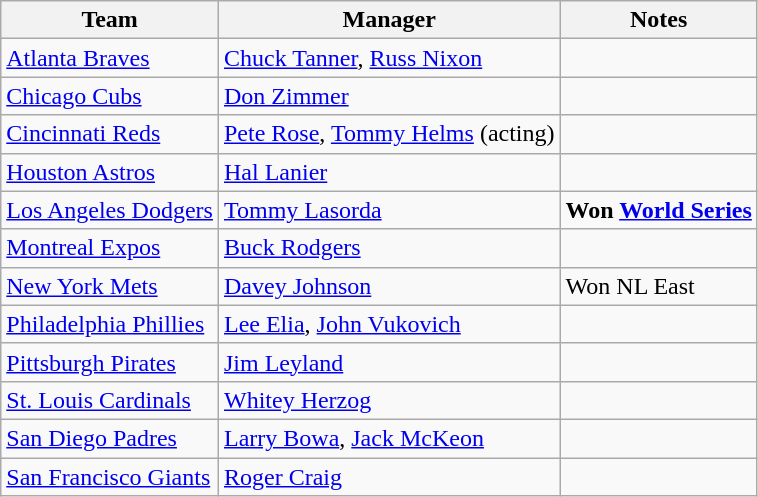<table class="wikitable">
<tr>
<th>Team</th>
<th>Manager</th>
<th>Notes</th>
</tr>
<tr>
<td><a href='#'>Atlanta Braves</a></td>
<td><a href='#'>Chuck Tanner</a>, <a href='#'>Russ Nixon</a></td>
<td></td>
</tr>
<tr>
<td><a href='#'>Chicago Cubs</a></td>
<td><a href='#'>Don Zimmer</a></td>
<td></td>
</tr>
<tr>
<td><a href='#'>Cincinnati Reds</a></td>
<td><a href='#'>Pete Rose</a>, <a href='#'>Tommy Helms</a> (acting)</td>
<td></td>
</tr>
<tr>
<td><a href='#'>Houston Astros</a></td>
<td><a href='#'>Hal Lanier</a></td>
<td></td>
</tr>
<tr>
<td><a href='#'>Los Angeles Dodgers</a></td>
<td><a href='#'>Tommy Lasorda</a></td>
<td><strong>Won <a href='#'>World Series</a></strong></td>
</tr>
<tr>
<td><a href='#'>Montreal Expos</a></td>
<td><a href='#'>Buck Rodgers</a></td>
<td></td>
</tr>
<tr>
<td><a href='#'>New York Mets</a></td>
<td><a href='#'>Davey Johnson</a></td>
<td>Won NL East</td>
</tr>
<tr>
<td><a href='#'>Philadelphia Phillies</a></td>
<td><a href='#'>Lee Elia</a>, <a href='#'>John Vukovich</a></td>
<td></td>
</tr>
<tr>
<td><a href='#'>Pittsburgh Pirates</a></td>
<td><a href='#'>Jim Leyland</a></td>
<td></td>
</tr>
<tr>
<td><a href='#'>St. Louis Cardinals</a></td>
<td><a href='#'>Whitey Herzog</a></td>
<td></td>
</tr>
<tr>
<td><a href='#'>San Diego Padres</a></td>
<td><a href='#'>Larry Bowa</a>, <a href='#'>Jack McKeon</a></td>
<td></td>
</tr>
<tr>
<td><a href='#'>San Francisco Giants</a></td>
<td><a href='#'>Roger Craig</a></td>
<td></td>
</tr>
</table>
